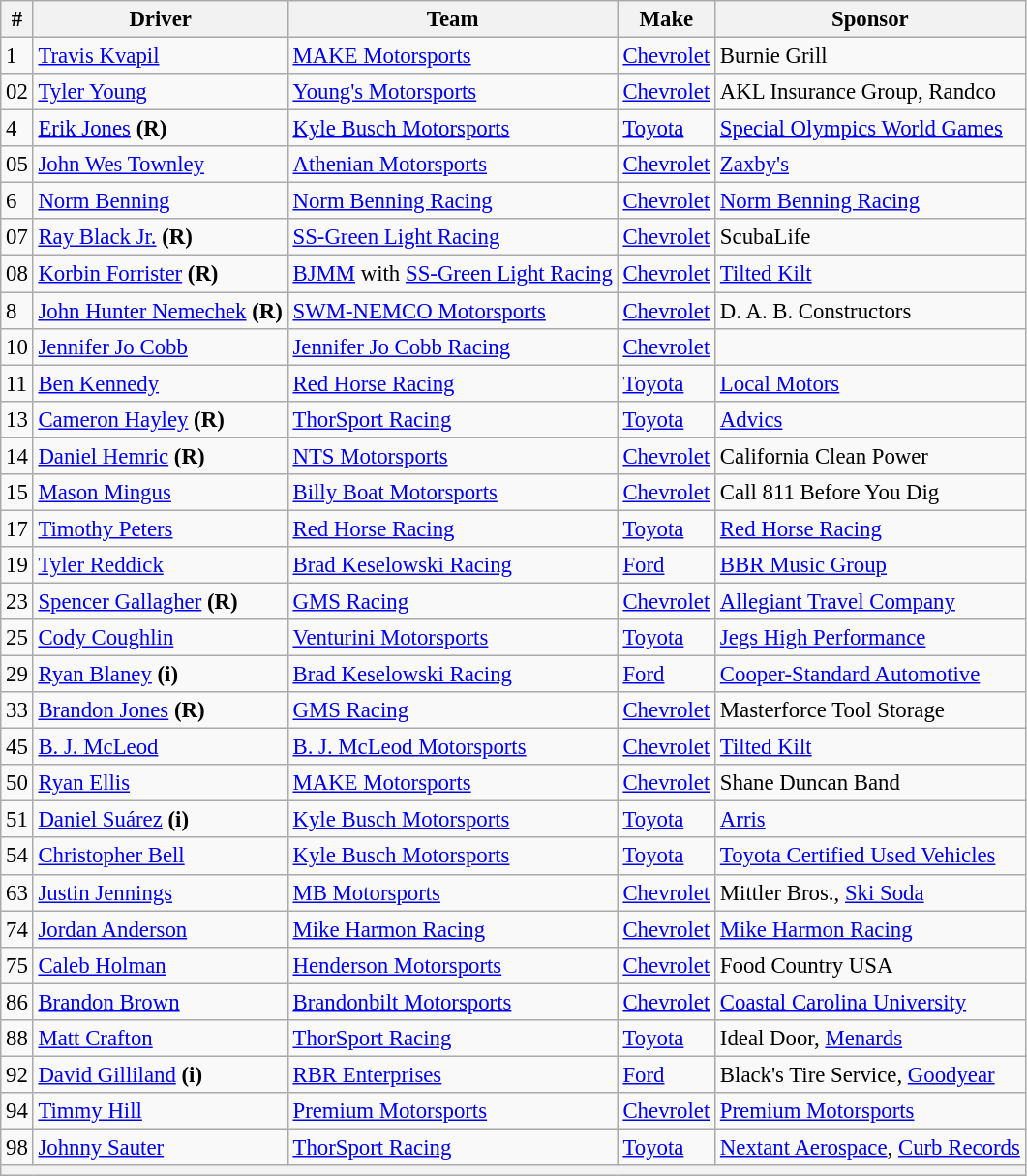<table class="wikitable" style="font-size:95%">
<tr>
<th>#</th>
<th>Driver</th>
<th>Team</th>
<th>Make</th>
<th>Sponsor</th>
</tr>
<tr>
<td>1</td>
<td><a href='#'>Travis Kvapil</a></td>
<td><a href='#'>MAKE Motorsports</a></td>
<td><a href='#'>Chevrolet</a></td>
<td>Burnie Grill</td>
</tr>
<tr>
<td>02</td>
<td><a href='#'>Tyler Young</a></td>
<td><a href='#'>Young's Motorsports</a></td>
<td><a href='#'>Chevrolet</a></td>
<td>AKL Insurance Group, Randco</td>
</tr>
<tr>
<td>4</td>
<td><a href='#'>Erik Jones</a> <strong>(R)</strong></td>
<td><a href='#'>Kyle Busch Motorsports</a></td>
<td><a href='#'>Toyota</a></td>
<td><a href='#'>Special Olympics World Games</a></td>
</tr>
<tr>
<td>05</td>
<td><a href='#'>John Wes Townley</a></td>
<td><a href='#'>Athenian Motorsports</a></td>
<td><a href='#'>Chevrolet</a></td>
<td><a href='#'>Zaxby's</a></td>
</tr>
<tr>
<td>6</td>
<td><a href='#'>Norm Benning</a></td>
<td><a href='#'>Norm Benning Racing</a></td>
<td><a href='#'>Chevrolet</a></td>
<td><a href='#'>Norm Benning Racing</a></td>
</tr>
<tr>
<td>07</td>
<td><a href='#'>Ray Black Jr.</a> <strong>(R)</strong></td>
<td><a href='#'>SS-Green Light Racing</a></td>
<td><a href='#'>Chevrolet</a></td>
<td>ScubaLife</td>
</tr>
<tr>
<td>08</td>
<td><a href='#'>Korbin Forrister</a> <strong>(R)</strong></td>
<td><a href='#'>BJMM</a> with <a href='#'>SS-Green Light Racing</a></td>
<td><a href='#'>Chevrolet</a></td>
<td><a href='#'>Tilted Kilt</a></td>
</tr>
<tr>
<td>8</td>
<td><a href='#'>John Hunter Nemechek</a> <strong>(R)</strong></td>
<td><a href='#'>SWM-NEMCO Motorsports</a></td>
<td><a href='#'>Chevrolet</a></td>
<td>D. A. B. Constructors</td>
</tr>
<tr>
<td>10</td>
<td><a href='#'>Jennifer Jo Cobb</a></td>
<td><a href='#'>Jennifer Jo Cobb Racing</a></td>
<td><a href='#'>Chevrolet</a></td>
<td></td>
</tr>
<tr>
<td>11</td>
<td><a href='#'>Ben Kennedy</a></td>
<td><a href='#'>Red Horse Racing</a></td>
<td><a href='#'>Toyota</a></td>
<td><a href='#'>Local Motors</a></td>
</tr>
<tr>
<td>13</td>
<td><a href='#'>Cameron Hayley</a> <strong>(R)</strong></td>
<td><a href='#'>ThorSport Racing</a></td>
<td><a href='#'>Toyota</a></td>
<td><a href='#'>Advics</a></td>
</tr>
<tr>
<td>14</td>
<td><a href='#'>Daniel Hemric</a> <strong>(R)</strong></td>
<td><a href='#'>NTS Motorsports</a></td>
<td><a href='#'>Chevrolet</a></td>
<td>California Clean Power</td>
</tr>
<tr>
<td>15</td>
<td><a href='#'>Mason Mingus</a></td>
<td><a href='#'>Billy Boat Motorsports</a></td>
<td><a href='#'>Chevrolet</a></td>
<td>Call 811 Before You Dig</td>
</tr>
<tr>
<td>17</td>
<td><a href='#'>Timothy Peters</a></td>
<td><a href='#'>Red Horse Racing</a></td>
<td><a href='#'>Toyota</a></td>
<td><a href='#'>Red Horse Racing</a></td>
</tr>
<tr>
<td>19</td>
<td><a href='#'>Tyler Reddick</a></td>
<td><a href='#'>Brad Keselowski Racing</a></td>
<td><a href='#'>Ford</a></td>
<td><a href='#'>BBR Music Group</a></td>
</tr>
<tr>
<td>23</td>
<td><a href='#'>Spencer Gallagher</a> <strong>(R)</strong></td>
<td><a href='#'>GMS Racing</a></td>
<td><a href='#'>Chevrolet</a></td>
<td><a href='#'>Allegiant Travel Company</a></td>
</tr>
<tr>
<td>25</td>
<td><a href='#'>Cody Coughlin</a></td>
<td><a href='#'>Venturini Motorsports</a></td>
<td><a href='#'>Toyota</a></td>
<td><a href='#'>Jegs High Performance</a></td>
</tr>
<tr>
<td>29</td>
<td><a href='#'>Ryan Blaney</a> <strong>(i)</strong></td>
<td><a href='#'>Brad Keselowski Racing</a></td>
<td><a href='#'>Ford</a></td>
<td><a href='#'>Cooper-Standard Automotive</a></td>
</tr>
<tr>
<td>33</td>
<td><a href='#'>Brandon Jones</a> <strong>(R)</strong></td>
<td><a href='#'>GMS Racing</a></td>
<td><a href='#'>Chevrolet</a></td>
<td>Masterforce Tool Storage</td>
</tr>
<tr>
<td>45</td>
<td><a href='#'>B. J. McLeod</a></td>
<td><a href='#'>B. J. McLeod Motorsports</a></td>
<td><a href='#'>Chevrolet</a></td>
<td><a href='#'>Tilted Kilt</a></td>
</tr>
<tr>
<td>50</td>
<td><a href='#'>Ryan Ellis</a></td>
<td><a href='#'>MAKE Motorsports</a></td>
<td><a href='#'>Chevrolet</a></td>
<td>Shane Duncan Band</td>
</tr>
<tr>
<td>51</td>
<td><a href='#'>Daniel Suárez</a> <strong>(i)</strong></td>
<td><a href='#'>Kyle Busch Motorsports</a></td>
<td><a href='#'>Toyota</a></td>
<td><a href='#'>Arris</a></td>
</tr>
<tr>
<td>54</td>
<td><a href='#'>Christopher Bell</a></td>
<td><a href='#'>Kyle Busch Motorsports</a></td>
<td><a href='#'>Toyota</a></td>
<td><a href='#'>Toyota Certified Used Vehicles</a></td>
</tr>
<tr>
<td>63</td>
<td><a href='#'>Justin Jennings</a></td>
<td><a href='#'>MB Motorsports</a></td>
<td><a href='#'>Chevrolet</a></td>
<td>Mittler Bros., <a href='#'>Ski Soda</a></td>
</tr>
<tr>
<td>74</td>
<td><a href='#'>Jordan Anderson</a></td>
<td><a href='#'>Mike Harmon Racing</a></td>
<td><a href='#'>Chevrolet</a></td>
<td><a href='#'>Mike Harmon Racing</a></td>
</tr>
<tr>
<td>75</td>
<td><a href='#'>Caleb Holman</a></td>
<td><a href='#'>Henderson Motorsports</a></td>
<td><a href='#'>Chevrolet</a></td>
<td>Food Country USA</td>
</tr>
<tr>
<td>86</td>
<td><a href='#'>Brandon Brown</a></td>
<td><a href='#'>Brandonbilt Motorsports</a></td>
<td><a href='#'>Chevrolet</a></td>
<td><a href='#'>Coastal Carolina University</a></td>
</tr>
<tr>
<td>88</td>
<td><a href='#'>Matt Crafton</a></td>
<td><a href='#'>ThorSport Racing</a></td>
<td><a href='#'>Toyota</a></td>
<td>Ideal Door, <a href='#'>Menards</a></td>
</tr>
<tr>
<td>92</td>
<td><a href='#'>David Gilliland</a> <strong>(i)</strong></td>
<td><a href='#'>RBR Enterprises</a></td>
<td><a href='#'>Ford</a></td>
<td>Black's Tire Service, <a href='#'>Goodyear</a></td>
</tr>
<tr>
<td>94</td>
<td><a href='#'>Timmy Hill</a></td>
<td><a href='#'>Premium Motorsports</a></td>
<td><a href='#'>Chevrolet</a></td>
<td><a href='#'>Premium Motorsports</a></td>
</tr>
<tr>
<td>98</td>
<td><a href='#'>Johnny Sauter</a></td>
<td><a href='#'>ThorSport Racing</a></td>
<td><a href='#'>Toyota</a></td>
<td><a href='#'>Nextant Aerospace</a>, <a href='#'>Curb Records</a></td>
</tr>
<tr>
<th colspan="5"></th>
</tr>
</table>
